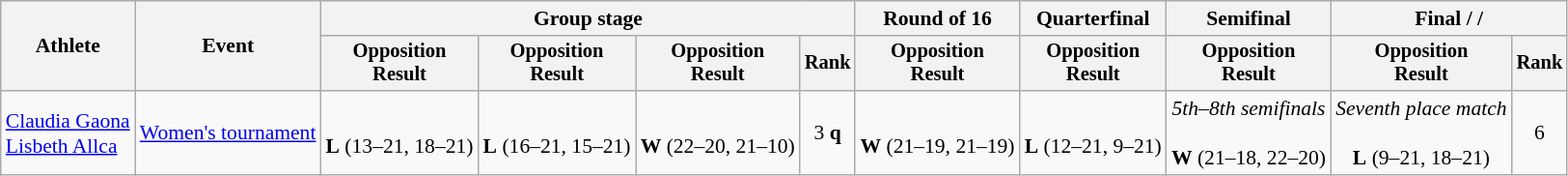<table class=wikitable style=font-size:90%;text-align:center>
<tr>
<th rowspan=2>Athlete</th>
<th rowspan=2>Event</th>
<th colspan=4>Group stage</th>
<th>Round of 16</th>
<th>Quarterfinal</th>
<th>Semifinal</th>
<th colspan=2>Final /  / </th>
</tr>
<tr style=font-size:95%>
<th>Opposition<br>Result</th>
<th>Opposition<br>Result</th>
<th>Opposition<br>Result</th>
<th>Rank</th>
<th>Opposition<br>Result</th>
<th>Opposition<br>Result</th>
<th>Opposition<br>Result</th>
<th>Opposition<br>Result</th>
<th>Rank</th>
</tr>
<tr>
<td align=left><a href='#'>Claudia Gaona</a><br><a href='#'>Lisbeth Allca</a></td>
<td align=left><a href='#'>Women's tournament</a></td>
<td><br><strong>L</strong> (13–21, 18–21)</td>
<td><br><strong>L</strong> (16–21, 15–21)</td>
<td><br><strong>W</strong> (22–20, 21–10)</td>
<td>3 <strong>q</strong></td>
<td><br><strong>W</strong> (21–19, 21–19)</td>
<td><br><strong>L</strong> (12–21, 9–21)</td>
<td><em>5th–8th semifinals</em><br><br><strong>W</strong> (21–18, 22–20)</td>
<td><em>Seventh place match</em><br><br><strong>L</strong> (9–21, 18–21)</td>
<td>6</td>
</tr>
</table>
